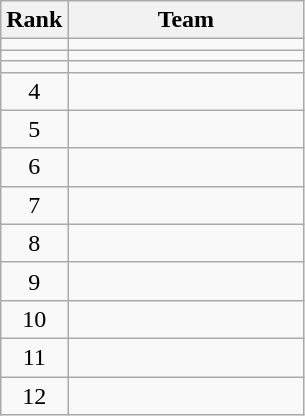<table class="wikitable">
<tr>
<th>Rank</th>
<th width=150>Team</th>
</tr>
<tr>
<td align=center></td>
<td></td>
</tr>
<tr>
<td align=center></td>
<td></td>
</tr>
<tr>
<td align=center></td>
<td></td>
</tr>
<tr>
<td align=center>4</td>
<td></td>
</tr>
<tr>
<td align=center>5</td>
<td></td>
</tr>
<tr>
<td align=center>6</td>
<td></td>
</tr>
<tr>
<td align=center>7</td>
<td></td>
</tr>
<tr>
<td align=center>8</td>
<td></td>
</tr>
<tr>
<td align=center>9</td>
<td></td>
</tr>
<tr>
<td align=center>10</td>
<td></td>
</tr>
<tr>
<td align=center>11</td>
<td></td>
</tr>
<tr>
<td align=center>12</td>
<td></td>
</tr>
</table>
